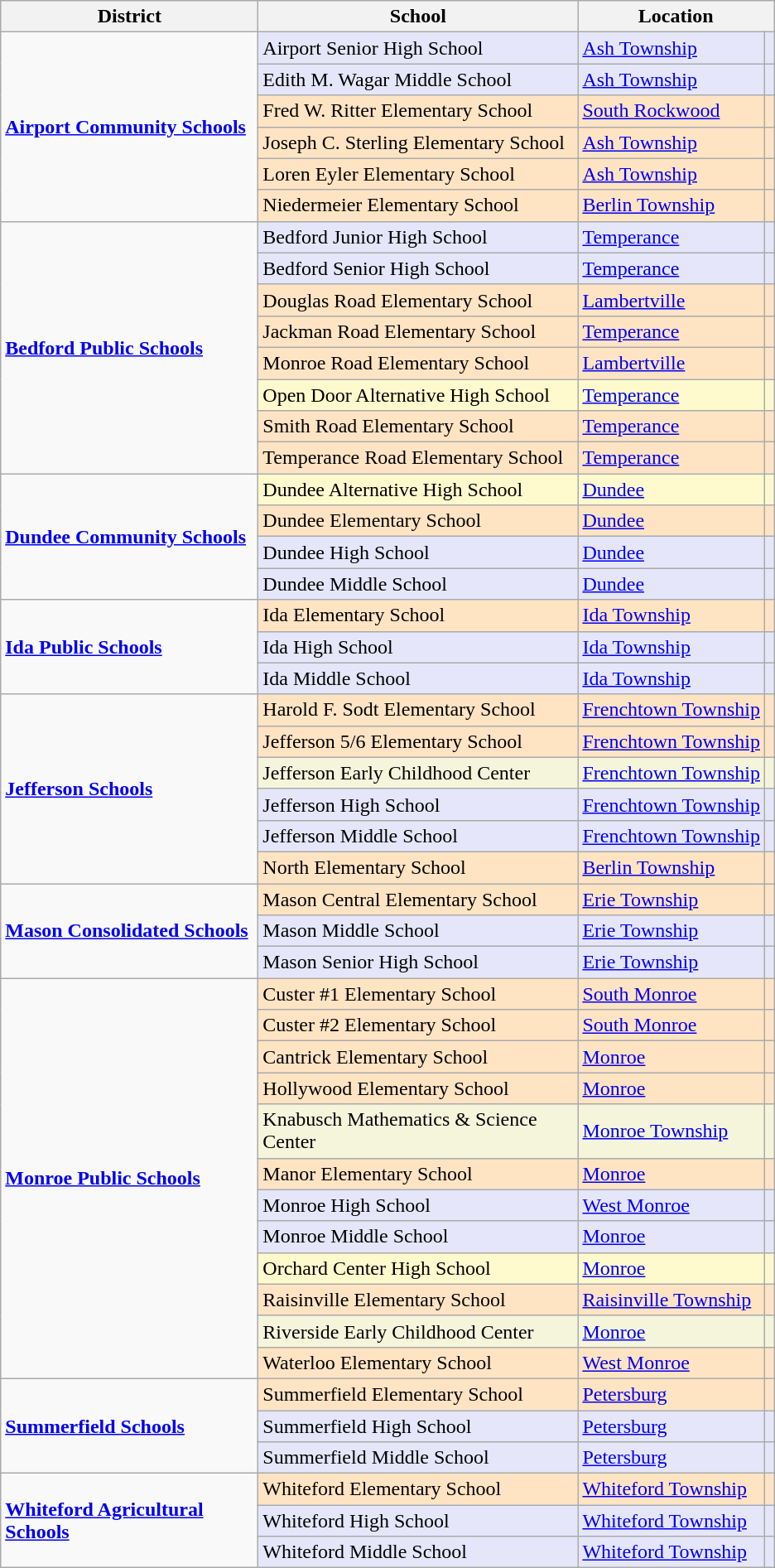<table class="wikitable">
<tr>
<th width="200">District</th>
<th width="250">School</th>
<th colspan="2">Location</th>
</tr>
<tr>
<td rowspan="6"><strong><a href='#'>Airport Community Schools</a></strong><br></td>
<td style="background:Lavender">Airport Senior High School</td>
<td style="background:Lavender"><a href='#'>Ash Township</a></td>
<td style="background:Lavender"></td>
</tr>
<tr>
<td style="background:Lavender">Edith M. Wagar Middle School</td>
<td style="background:Lavender"><a href='#'>Ash Township</a></td>
<td style="background:Lavender"></td>
</tr>
<tr>
<td style="background:Bisque">Fred W. Ritter Elementary School</td>
<td style="background:Bisque"><a href='#'>South Rockwood</a></td>
<td style="background:Bisque"></td>
</tr>
<tr>
<td style="background:Bisque">Joseph C. Sterling Elementary School</td>
<td style="background:Bisque"><a href='#'>Ash Township</a></td>
<td style="background:Bisque"></td>
</tr>
<tr>
<td style="background:Bisque">Loren Eyler Elementary School</td>
<td style="background:Bisque"><a href='#'>Ash Township</a></td>
<td style="background:Bisque"></td>
</tr>
<tr>
<td style="background:Bisque">Niedermeier Elementary School</td>
<td style="background:Bisque"><a href='#'>Berlin Township</a></td>
<td style="background:Bisque"></td>
</tr>
<tr>
<td rowspan="8"><strong><a href='#'>Bedford Public Schools</a></strong></td>
<td style="background:Lavender">Bedford Junior High School</td>
<td style="background:Lavender"><a href='#'>Temperance</a></td>
<td style="background:Lavender"></td>
</tr>
<tr>
<td style="background:Lavender">Bedford Senior High School</td>
<td style="background:Lavender"><a href='#'>Temperance</a></td>
<td style="background:Lavender"></td>
</tr>
<tr>
<td style="background:Bisque">Douglas Road Elementary School</td>
<td style="background:Bisque"><a href='#'>Lambertville</a></td>
<td style="background:Bisque"></td>
</tr>
<tr>
<td style="background:Bisque">Jackman Road Elementary School</td>
<td style="background:Bisque"><a href='#'>Temperance</a></td>
<td style="background:Bisque"></td>
</tr>
<tr>
<td style="background:Bisque">Monroe Road Elementary School</td>
<td style="background:Bisque"><a href='#'>Lambertville</a></td>
<td style="background:Bisque"></td>
</tr>
<tr>
<td style="background:LemonChiffon">Open Door Alternative High School</td>
<td style="background:LemonChiffon"><a href='#'>Temperance</a></td>
<td style="background:LemonChiffon"></td>
</tr>
<tr>
<td style="background:Bisque">Smith Road Elementary School</td>
<td style="background:Bisque"><a href='#'>Temperance</a></td>
<td style="background:Bisque"></td>
</tr>
<tr>
<td style="background:Bisque">Temperance Road Elementary School</td>
<td style="background:Bisque"><a href='#'>Temperance</a></td>
<td style="background:Bisque"></td>
</tr>
<tr>
<td rowspan="4"><strong><a href='#'>Dundee Community Schools</a></strong></td>
<td style="background:LemonChiffon">Dundee Alternative High School</td>
<td style="background:LemonChiffon"><a href='#'>Dundee</a></td>
<td style="background:LemonChiffon"></td>
</tr>
<tr>
<td style="background:Bisque">Dundee Elementary School</td>
<td style="background:Bisque"><a href='#'>Dundee</a></td>
<td style="background:Bisque"></td>
</tr>
<tr>
<td style="background:Lavender">Dundee High School</td>
<td style="background:Lavender"><a href='#'>Dundee</a></td>
<td style="background:Lavender"></td>
</tr>
<tr>
<td style="background:Lavender">Dundee Middle School</td>
<td style="background:Lavender"><a href='#'>Dundee</a></td>
<td style="background:Lavender"></td>
</tr>
<tr>
<td rowspan="3"><strong><a href='#'>Ida Public Schools</a></strong></td>
<td style="background:Bisque">Ida Elementary School</td>
<td style="background:Bisque"><a href='#'>Ida Township</a></td>
<td style="background:Bisque"></td>
</tr>
<tr>
<td style="background:Lavender">Ida High School</td>
<td style="background:Lavender"><a href='#'>Ida Township</a></td>
<td style="background:Lavender"></td>
</tr>
<tr>
<td style="background:Lavender">Ida Middle School</td>
<td style="background:Lavender"><a href='#'>Ida Township</a></td>
<td style="background:Lavender"></td>
</tr>
<tr>
<td rowspan="6"><strong><a href='#'>Jefferson Schools</a></strong></td>
<td style="background:Bisque">Harold F. Sodt Elementary School</td>
<td style="background:Bisque"><a href='#'>Frenchtown Township</a></td>
<td style="background:Bisque"></td>
</tr>
<tr>
<td style="background:Bisque">Jefferson 5/6 Elementary School</td>
<td style="background:Bisque"><a href='#'>Frenchtown Township</a></td>
<td style="background:Bisque"></td>
</tr>
<tr>
<td style="background:Beige">Jefferson Early Childhood Center</td>
<td style="background:Beige"><a href='#'>Frenchtown Township</a></td>
<td style="background:Beige"></td>
</tr>
<tr>
<td style="background:Lavender">Jefferson High School</td>
<td style="background:Lavender"><a href='#'>Frenchtown Township</a></td>
<td style="background:Lavender"></td>
</tr>
<tr>
<td style="background:Lavender">Jefferson Middle School</td>
<td style="background:Lavender"><a href='#'>Frenchtown Township</a></td>
<td style="background:Lavender"></td>
</tr>
<tr>
<td style="background:Bisque">North Elementary School</td>
<td style="background:Bisque"><a href='#'>Berlin Township</a></td>
<td style="background:Bisque"></td>
</tr>
<tr>
<td rowspan="3"><strong><a href='#'>Mason Consolidated Schools</a></strong></td>
<td style="background:Bisque">Mason Central Elementary School</td>
<td style="background:Bisque"><a href='#'>Erie Township</a></td>
<td style="background:Bisque"></td>
</tr>
<tr>
<td style="background:Lavender">Mason Middle School</td>
<td style="background:Lavender"><a href='#'>Erie Township</a></td>
<td style="background:Lavender"></td>
</tr>
<tr>
<td style="background:Lavender">Mason Senior High School</td>
<td style="background:Lavender"><a href='#'>Erie Township</a></td>
<td style="background:Lavender"></td>
</tr>
<tr>
<td rowspan="12"><strong><a href='#'>Monroe Public Schools</a></strong></td>
<td style="background:Bisque">Custer #1 Elementary School</td>
<td style="background:Bisque"><a href='#'>South Monroe</a></td>
<td style="background:Bisque"></td>
</tr>
<tr>
<td style="background:Bisque">Custer #2 Elementary School</td>
<td style="background:Bisque"><a href='#'>South Monroe</a></td>
<td style="background:Bisque"></td>
</tr>
<tr>
<td style="background:Bisque">Cantrick Elementary School</td>
<td style="background:Bisque"><a href='#'>Monroe</a></td>
<td style="background:Bisque"></td>
</tr>
<tr>
<td style="background:Bisque">Hollywood Elementary School</td>
<td style="background:Bisque"><a href='#'>Monroe</a></td>
<td style="background:Bisque"></td>
</tr>
<tr>
<td style="background:Beige">Knabusch Mathematics & Science Center</td>
<td style="background:Beige"><a href='#'>Monroe Township</a></td>
<td style="background:Beige"></td>
</tr>
<tr>
<td style="background:Bisque">Manor Elementary School</td>
<td style="background:Bisque"><a href='#'>Monroe</a></td>
<td style="background:Bisque"></td>
</tr>
<tr>
<td style="background:Lavender">Monroe High School</td>
<td style="background:Lavender"><a href='#'>West Monroe</a></td>
<td style="background:Lavender"></td>
</tr>
<tr>
<td style="background:Lavender">Monroe Middle School</td>
<td style="background:Lavender"><a href='#'>Monroe</a></td>
<td style="background:Lavender"></td>
</tr>
<tr>
<td style="background:LemonChiffon">Orchard Center High School</td>
<td style="background:LemonChiffon"><a href='#'>Monroe</a></td>
<td style="background:LemonChiffon"></td>
</tr>
<tr>
<td style="background:Bisque">Raisinville Elementary School</td>
<td style="background:Bisque"><a href='#'>Raisinville Township</a></td>
<td style="background:Bisque"></td>
</tr>
<tr>
<td style="background:Beige">Riverside Early Childhood Center</td>
<td style="background:Beige"><a href='#'>Monroe</a></td>
<td style="background:Beige"></td>
</tr>
<tr>
<td style="background:Bisque">Waterloo Elementary School</td>
<td style="background:Bisque"><a href='#'>West Monroe</a></td>
<td style="background:Bisque"></td>
</tr>
<tr>
<td rowspan="3"><strong><a href='#'>Summerfield Schools</a></strong></td>
<td style="background:Bisque">Summerfield Elementary School</td>
<td style="background:Bisque"><a href='#'>Petersburg</a></td>
<td style="background:Bisque"></td>
</tr>
<tr>
<td style="background:Lavender">Summerfield High School</td>
<td style="background:Lavender"><a href='#'>Petersburg</a></td>
<td style="background:Lavender"></td>
</tr>
<tr>
<td style="background:Lavender">Summerfield Middle School</td>
<td style="background:Lavender"><a href='#'>Petersburg</a></td>
<td style="background:Lavender"></td>
</tr>
<tr>
<td rowspan="3"><strong><a href='#'>Whiteford Agricultural Schools</a></strong></td>
<td style="background:Bisque">Whiteford Elementary School</td>
<td style="background:Bisque"><a href='#'>Whiteford Township</a></td>
<td style="background:Bisque"></td>
</tr>
<tr>
<td style="background:Lavender">Whiteford High School</td>
<td style="background:Lavender"><a href='#'>Whiteford Township</a></td>
<td style="background:Lavender"></td>
</tr>
<tr>
<td style="background:Lavender">Whiteford Middle School</td>
<td style="background:Lavender"><a href='#'>Whiteford Township</a></td>
<td style="background:Lavender"></td>
</tr>
</table>
